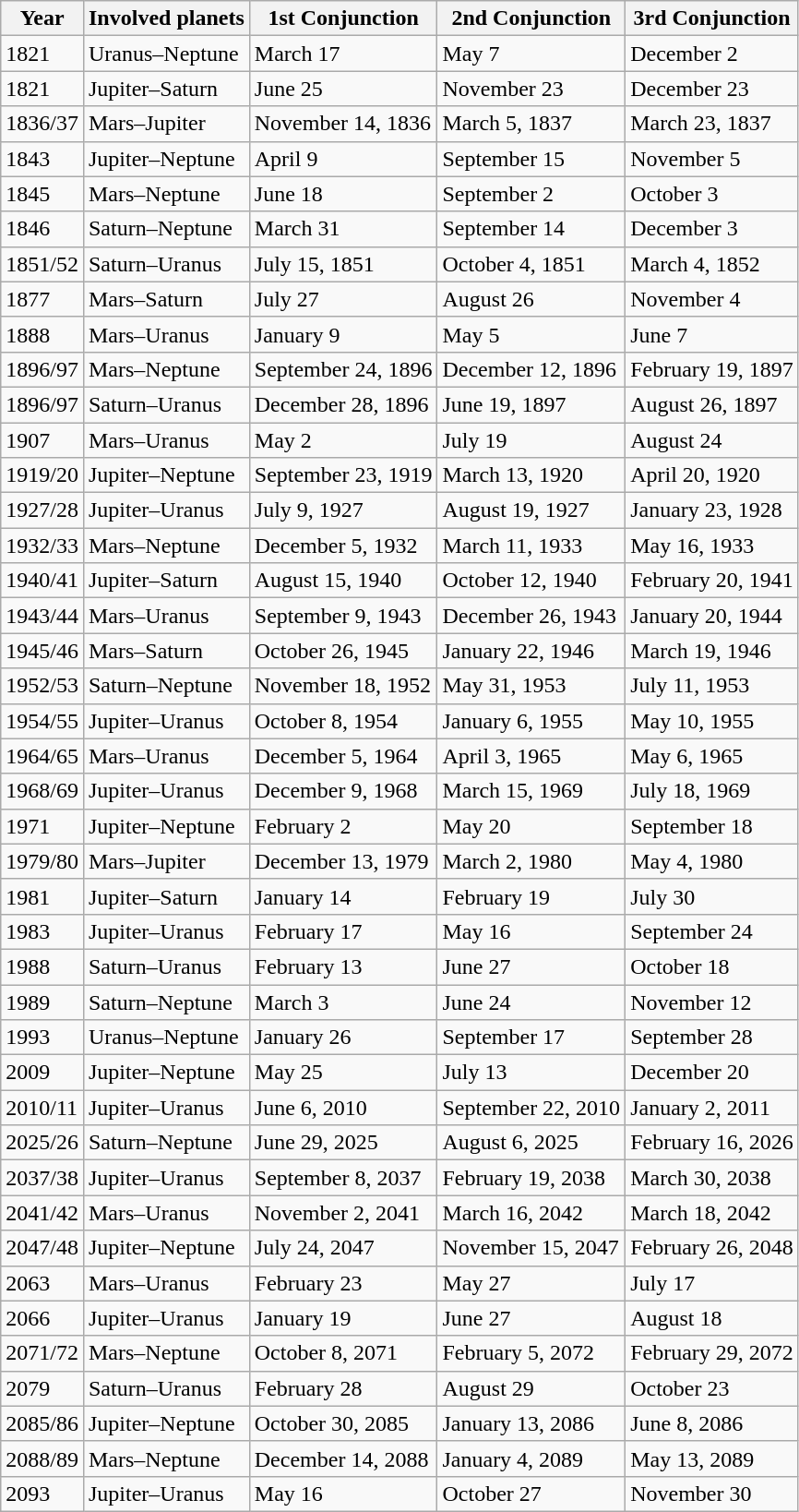<table class=wikitable>
<tr>
<th>Year</th>
<th>Involved planets</th>
<th>1st Conjunction</th>
<th>2nd Conjunction</th>
<th>3rd Conjunction</th>
</tr>
<tr>
<td>1821</td>
<td>Uranus–Neptune</td>
<td>March 17</td>
<td>May 7</td>
<td>December 2</td>
</tr>
<tr>
<td>1821</td>
<td>Jupiter–Saturn</td>
<td>June 25</td>
<td>November 23</td>
<td>December 23</td>
</tr>
<tr>
<td>1836/37</td>
<td>Mars–Jupiter</td>
<td>November 14, 1836</td>
<td>March 5, 1837</td>
<td>March 23, 1837</td>
</tr>
<tr>
<td>1843</td>
<td>Jupiter–Neptune</td>
<td>April 9</td>
<td>September 15</td>
<td>November 5</td>
</tr>
<tr>
<td>1845</td>
<td>Mars–Neptune</td>
<td>June 18</td>
<td>September 2</td>
<td>October 3</td>
</tr>
<tr>
<td>1846</td>
<td>Saturn–Neptune</td>
<td>March 31</td>
<td>September 14</td>
<td>December 3</td>
</tr>
<tr>
<td>1851/52</td>
<td>Saturn–Uranus</td>
<td>July 15, 1851</td>
<td>October 4, 1851</td>
<td>March 4, 1852</td>
</tr>
<tr>
<td>1877</td>
<td>Mars–Saturn</td>
<td>July 27</td>
<td>August 26</td>
<td>November 4</td>
</tr>
<tr>
<td>1888</td>
<td>Mars–Uranus</td>
<td>January 9</td>
<td>May 5</td>
<td>June 7</td>
</tr>
<tr>
<td>1896/97</td>
<td>Mars–Neptune</td>
<td>September 24, 1896</td>
<td>December 12, 1896</td>
<td>February 19, 1897</td>
</tr>
<tr>
<td>1896/97</td>
<td>Saturn–Uranus</td>
<td>December 28, 1896</td>
<td>June 19, 1897</td>
<td>August 26, 1897</td>
</tr>
<tr>
<td>1907</td>
<td>Mars–Uranus</td>
<td>May 2</td>
<td>July 19</td>
<td>August 24</td>
</tr>
<tr>
<td>1919/20</td>
<td>Jupiter–Neptune</td>
<td>September 23, 1919</td>
<td>March 13, 1920</td>
<td>April 20, 1920</td>
</tr>
<tr>
<td>1927/28</td>
<td>Jupiter–Uranus</td>
<td>July 9, 1927</td>
<td>August 19, 1927</td>
<td>January 23, 1928</td>
</tr>
<tr>
<td>1932/33</td>
<td>Mars–Neptune</td>
<td>December 5, 1932</td>
<td>March 11, 1933</td>
<td>May 16, 1933</td>
</tr>
<tr>
<td>1940/41</td>
<td>Jupiter–Saturn</td>
<td>August 15, 1940</td>
<td>October 12, 1940</td>
<td>February 20, 1941</td>
</tr>
<tr>
<td>1943/44</td>
<td>Mars–Uranus</td>
<td>September 9, 1943</td>
<td>December 26, 1943</td>
<td>January 20, 1944</td>
</tr>
<tr>
<td>1945/46</td>
<td>Mars–Saturn</td>
<td>October 26, 1945</td>
<td>January 22, 1946</td>
<td>March 19, 1946</td>
</tr>
<tr>
<td>1952/53</td>
<td>Saturn–Neptune</td>
<td>November 18, 1952</td>
<td>May 31, 1953</td>
<td>July 11, 1953</td>
</tr>
<tr>
<td>1954/55</td>
<td>Jupiter–Uranus</td>
<td>October 8, 1954</td>
<td>January 6, 1955</td>
<td>May 10, 1955</td>
</tr>
<tr>
<td>1964/65</td>
<td>Mars–Uranus</td>
<td>December 5, 1964</td>
<td>April 3, 1965</td>
<td>May 6, 1965</td>
</tr>
<tr>
<td>1968/69</td>
<td>Jupiter–Uranus</td>
<td>December 9, 1968</td>
<td>March 15, 1969</td>
<td>July 18, 1969</td>
</tr>
<tr>
<td>1971</td>
<td>Jupiter–Neptune</td>
<td>February 2</td>
<td>May 20</td>
<td>September 18</td>
</tr>
<tr>
<td>1979/80</td>
<td>Mars–Jupiter</td>
<td>December 13, 1979</td>
<td>March 2, 1980</td>
<td>May 4, 1980</td>
</tr>
<tr>
<td>1981</td>
<td>Jupiter–Saturn</td>
<td>January 14</td>
<td>February 19</td>
<td>July 30</td>
</tr>
<tr>
<td>1983</td>
<td>Jupiter–Uranus</td>
<td>February 17</td>
<td>May 16</td>
<td>September 24</td>
</tr>
<tr>
<td>1988</td>
<td>Saturn–Uranus</td>
<td>February 13</td>
<td>June 27</td>
<td>October 18</td>
</tr>
<tr>
<td>1989</td>
<td>Saturn–Neptune</td>
<td>March 3</td>
<td>June 24</td>
<td>November 12</td>
</tr>
<tr>
<td>1993</td>
<td>Uranus–Neptune</td>
<td>January 26</td>
<td>September 17</td>
<td>September 28</td>
</tr>
<tr>
<td>2009</td>
<td>Jupiter–Neptune</td>
<td>May 25</td>
<td>July 13</td>
<td>December 20</td>
</tr>
<tr>
<td>2010/11</td>
<td>Jupiter–Uranus</td>
<td>June 6, 2010</td>
<td>September 22, 2010</td>
<td>January 2, 2011</td>
</tr>
<tr>
<td>2025/26</td>
<td>Saturn–Neptune</td>
<td>June 29, 2025</td>
<td>August 6, 2025</td>
<td>February 16, 2026</td>
</tr>
<tr>
<td>2037/38</td>
<td>Jupiter–Uranus</td>
<td>September 8, 2037</td>
<td>February 19, 2038</td>
<td>March 30, 2038</td>
</tr>
<tr>
<td>2041/42</td>
<td>Mars–Uranus</td>
<td>November 2, 2041</td>
<td>March 16, 2042</td>
<td>March 18, 2042</td>
</tr>
<tr>
<td>2047/48</td>
<td>Jupiter–Neptune</td>
<td>July 24, 2047</td>
<td>November 15, 2047</td>
<td>February 26, 2048</td>
</tr>
<tr>
<td>2063</td>
<td>Mars–Uranus</td>
<td>February 23</td>
<td>May 27</td>
<td>July 17</td>
</tr>
<tr>
<td>2066</td>
<td>Jupiter–Uranus</td>
<td>January 19</td>
<td>June 27</td>
<td>August 18</td>
</tr>
<tr>
<td>2071/72</td>
<td>Mars–Neptune</td>
<td>October 8, 2071</td>
<td>February 5, 2072</td>
<td>February 29, 2072</td>
</tr>
<tr>
<td>2079</td>
<td>Saturn–Uranus</td>
<td>February 28</td>
<td>August 29</td>
<td>October 23</td>
</tr>
<tr>
<td>2085/86</td>
<td>Jupiter–Neptune</td>
<td>October 30, 2085</td>
<td>January 13, 2086</td>
<td>June 8, 2086</td>
</tr>
<tr>
<td>2088/89</td>
<td>Mars–Neptune</td>
<td>December 14, 2088</td>
<td>January 4, 2089</td>
<td>May 13, 2089</td>
</tr>
<tr>
<td>2093</td>
<td>Jupiter–Uranus</td>
<td>May 16</td>
<td>October 27</td>
<td>November 30</td>
</tr>
</table>
